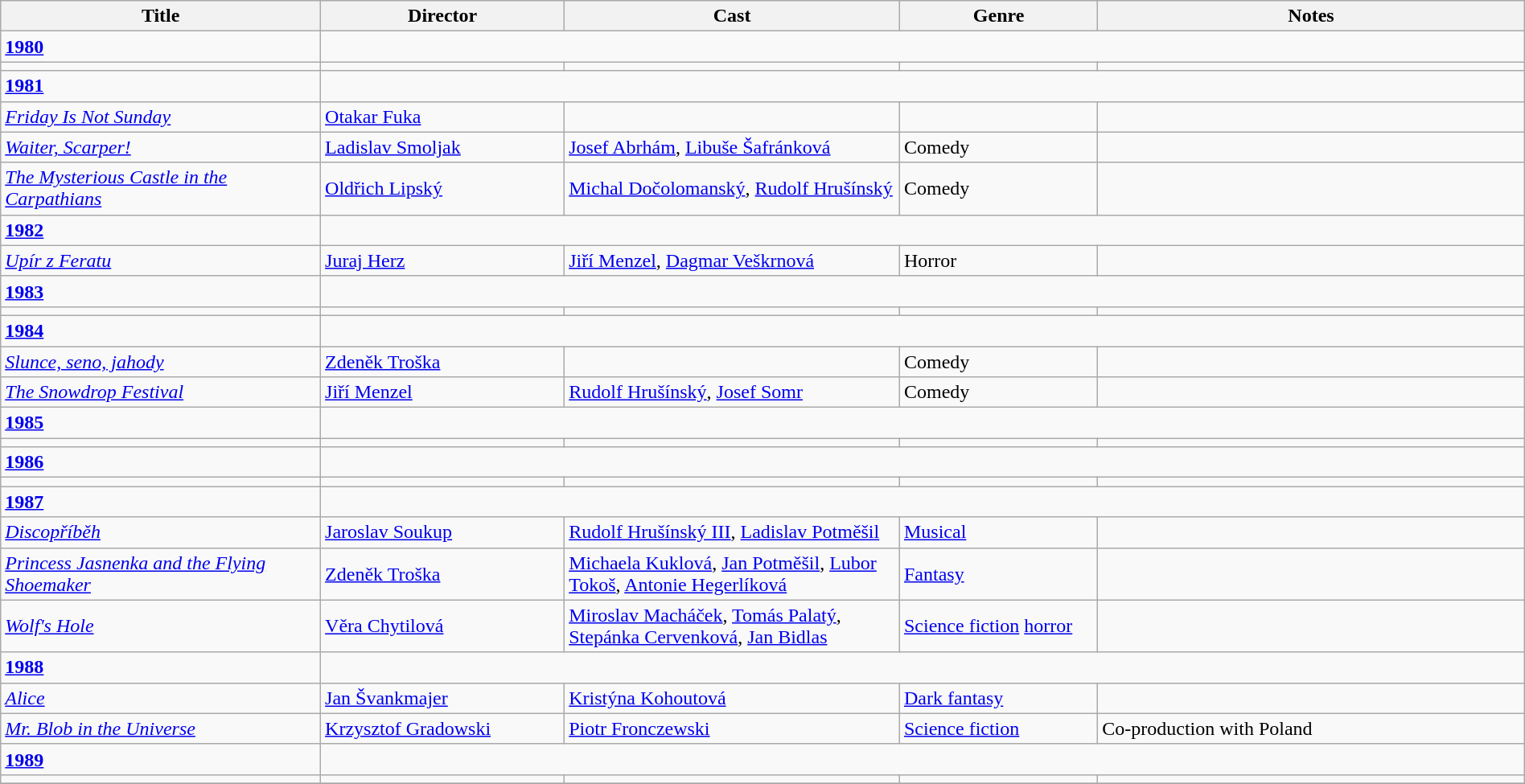<table class="wikitable" width= "100%">
<tr>
<th width=21%>Title</th>
<th width=16%>Director</th>
<th width=22%>Cast</th>
<th width=13%>Genre</th>
<th width=28%>Notes</th>
</tr>
<tr>
<td><strong><a href='#'>1980</a></strong></td>
</tr>
<tr>
<td></td>
<td></td>
<td></td>
<td></td>
<td></td>
</tr>
<tr>
<td><strong><a href='#'>1981</a></strong></td>
</tr>
<tr>
<td><em><a href='#'>Friday Is Not Sunday</a></em></td>
<td><a href='#'>Otakar Fuka</a></td>
<td></td>
<td></td>
<td></td>
</tr>
<tr>
<td><em><a href='#'>Waiter, Scarper!</a></em></td>
<td><a href='#'>Ladislav Smoljak</a></td>
<td><a href='#'>Josef Abrhám</a>, <a href='#'>Libuše Šafránková</a></td>
<td>Comedy</td>
<td></td>
</tr>
<tr>
<td><em><a href='#'>The Mysterious Castle in the Carpathians</a></em></td>
<td><a href='#'>Oldřich Lipský</a></td>
<td><a href='#'>Michal Dočolomanský</a>, <a href='#'>Rudolf Hrušínský</a></td>
<td>Comedy</td>
<td></td>
</tr>
<tr>
<td><strong><a href='#'>1982</a></strong></td>
</tr>
<tr>
<td><em><a href='#'>Upír z Feratu</a></em></td>
<td><a href='#'>Juraj Herz</a></td>
<td><a href='#'>Jiří Menzel</a>, <a href='#'>Dagmar Veškrnová</a></td>
<td>Horror</td>
<td></td>
</tr>
<tr>
<td><strong><a href='#'>1983</a></strong></td>
</tr>
<tr>
<td></td>
<td></td>
<td></td>
<td></td>
<td></td>
</tr>
<tr>
<td><strong><a href='#'>1984</a></strong></td>
</tr>
<tr>
<td><em><a href='#'>Slunce, seno, jahody</a></em></td>
<td><a href='#'>Zdeněk Troška</a></td>
<td></td>
<td>Comedy</td>
<td></td>
</tr>
<tr>
<td><em><a href='#'>The Snowdrop Festival</a></em></td>
<td><a href='#'>Jiří Menzel</a></td>
<td><a href='#'>Rudolf Hrušínský</a>, <a href='#'>Josef Somr</a></td>
<td>Comedy</td>
<td></td>
</tr>
<tr>
<td><strong><a href='#'>1985</a></strong></td>
</tr>
<tr>
<td></td>
<td></td>
<td></td>
<td></td>
<td></td>
</tr>
<tr>
<td><strong><a href='#'>1986</a></strong></td>
</tr>
<tr>
<td></td>
<td></td>
<td></td>
<td></td>
<td></td>
</tr>
<tr>
<td><strong><a href='#'>1987</a></strong></td>
</tr>
<tr>
<td><em><a href='#'>Discopříběh</a></em></td>
<td><a href='#'>Jaroslav Soukup</a></td>
<td><a href='#'>Rudolf Hrušínský III</a>, <a href='#'>Ladislav Potměšil</a></td>
<td><a href='#'>Musical</a></td>
<td></td>
</tr>
<tr>
<td><em><a href='#'>Princess Jasnenka and the Flying Shoemaker</a></em></td>
<td><a href='#'>Zdeněk Troška</a></td>
<td><a href='#'>Michaela Kuklová</a>, <a href='#'>Jan Potměšil</a>, <a href='#'>Lubor Tokoš</a>, <a href='#'>Antonie Hegerlíková</a></td>
<td><a href='#'>Fantasy</a></td>
<td></td>
</tr>
<tr>
<td><em><a href='#'>Wolf's Hole</a></em></td>
<td><a href='#'>Věra Chytilová</a></td>
<td><a href='#'>Miroslav Macháček</a>, <a href='#'>Tomás Palatý</a>, <a href='#'>Stepánka Cervenková</a>, <a href='#'>Jan Bidlas</a></td>
<td><a href='#'>Science fiction</a> <a href='#'>horror</a></td>
<td></td>
</tr>
<tr>
<td><strong><a href='#'>1988</a></strong></td>
</tr>
<tr>
<td><em><a href='#'>Alice</a></em></td>
<td><a href='#'>Jan Švankmajer</a></td>
<td><a href='#'>Kristýna Kohoutová</a></td>
<td><a href='#'>Dark fantasy</a></td>
<td></td>
</tr>
<tr>
<td><em><a href='#'>Mr. Blob in the Universe</a></em></td>
<td><a href='#'>Krzysztof Gradowski</a></td>
<td><a href='#'>Piotr Fronczewski</a></td>
<td><a href='#'>Science fiction</a></td>
<td>Co-production with Poland</td>
</tr>
<tr>
<td><strong><a href='#'>1989</a></strong></td>
</tr>
<tr>
<td></td>
<td></td>
<td></td>
<td></td>
<td></td>
</tr>
<tr>
</tr>
</table>
